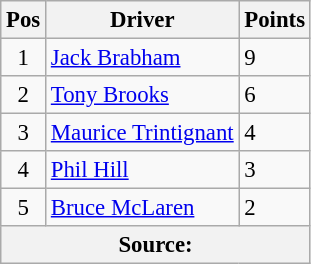<table class="wikitable" style="font-size: 95%;">
<tr>
<th>Pos</th>
<th>Driver</th>
<th>Points</th>
</tr>
<tr>
<td align=center>1</td>
<td> <a href='#'>Jack Brabham</a></td>
<td align=left>9</td>
</tr>
<tr>
<td align=center>2</td>
<td> <a href='#'>Tony Brooks</a></td>
<td align=left>6</td>
</tr>
<tr>
<td align=center>3</td>
<td> <a href='#'>Maurice Trintignant</a></td>
<td align=left>4</td>
</tr>
<tr>
<td align=center>4</td>
<td> <a href='#'>Phil Hill</a></td>
<td align=left>3</td>
</tr>
<tr>
<td align=center>5</td>
<td> <a href='#'>Bruce McLaren</a></td>
<td align=left>2</td>
</tr>
<tr>
<th colspan=4>Source: </th>
</tr>
</table>
